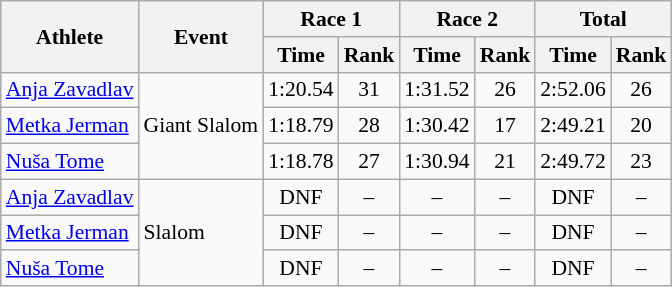<table class="wikitable" style="font-size:90%">
<tr>
<th rowspan="2">Athlete</th>
<th rowspan="2">Event</th>
<th colspan="2">Race 1</th>
<th colspan="2">Race 2</th>
<th colspan="2">Total</th>
</tr>
<tr>
<th>Time</th>
<th>Rank</th>
<th>Time</th>
<th>Rank</th>
<th>Time</th>
<th>Rank</th>
</tr>
<tr>
<td><a href='#'>Anja Zavadlav</a></td>
<td rowspan="3">Giant Slalom</td>
<td align="center">1:20.54</td>
<td align="center">31</td>
<td align="center">1:31.52</td>
<td align="center">26</td>
<td align="center">2:52.06</td>
<td align="center">26</td>
</tr>
<tr>
<td><a href='#'>Metka Jerman</a></td>
<td align="center">1:18.79</td>
<td align="center">28</td>
<td align="center">1:30.42</td>
<td align="center">17</td>
<td align="center">2:49.21</td>
<td align="center">20</td>
</tr>
<tr>
<td><a href='#'>Nuša Tome</a></td>
<td align="center">1:18.78</td>
<td align="center">27</td>
<td align="center">1:30.94</td>
<td align="center">21</td>
<td align="center">2:49.72</td>
<td align="center">23</td>
</tr>
<tr>
<td><a href='#'>Anja Zavadlav</a></td>
<td rowspan="3">Slalom</td>
<td align="center">DNF</td>
<td align="center">–</td>
<td align="center">–</td>
<td align="center">–</td>
<td align="center">DNF</td>
<td align="center">–</td>
</tr>
<tr>
<td><a href='#'>Metka Jerman</a></td>
<td align="center">DNF</td>
<td align="center">–</td>
<td align="center">–</td>
<td align="center">–</td>
<td align="center">DNF</td>
<td align="center">–</td>
</tr>
<tr>
<td><a href='#'>Nuša Tome</a></td>
<td align="center">DNF</td>
<td align="center">–</td>
<td align="center">–</td>
<td align="center">–</td>
<td align="center">DNF</td>
<td align="center">–</td>
</tr>
</table>
